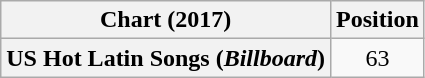<table class="wikitable plainrowheaders" style="text-align:center">
<tr>
<th scope="col">Chart (2017)</th>
<th scope="col">Position</th>
</tr>
<tr>
<th scope="row">US Hot Latin Songs (<em>Billboard</em>)</th>
<td>63</td>
</tr>
</table>
